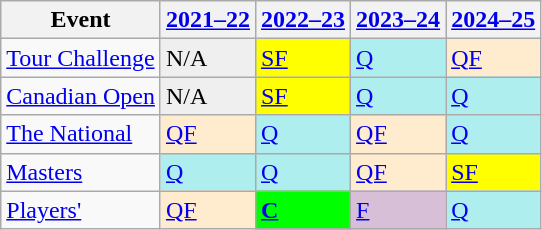<table class="wikitable">
<tr>
<th>Event</th>
<th><a href='#'>2021–22</a></th>
<th><a href='#'>2022–23</a></th>
<th><a href='#'>2023–24</a></th>
<th><a href='#'>2024–25</a></th>
</tr>
<tr>
<td><a href='#'>Tour Challenge</a></td>
<td style="background:#EFEFEF;">N/A</td>
<td style="background:yellow;"><a href='#'>SF</a></td>
<td style="background:#afeeee;"><a href='#'>Q</a></td>
<td style="background:#ffebcd;"><a href='#'>QF</a></td>
</tr>
<tr>
<td><a href='#'>Canadian Open</a></td>
<td style="background:#EFEFEF;">N/A</td>
<td style="background:yellow;"><a href='#'>SF</a></td>
<td style="background:#afeeee;"><a href='#'>Q</a></td>
<td style="background:#afeeee;"><a href='#'>Q</a></td>
</tr>
<tr>
<td><a href='#'>The National</a></td>
<td style="background:#ffebcd;"><a href='#'>QF</a></td>
<td style="background:#afeeee;"><a href='#'>Q</a></td>
<td style="background:#ffebcd;"><a href='#'>QF</a></td>
<td style="background:#afeeee;"><a href='#'>Q</a></td>
</tr>
<tr>
<td><a href='#'>Masters</a></td>
<td style="background:#afeeee;"><a href='#'>Q</a></td>
<td style="background:#afeeee;"><a href='#'>Q</a></td>
<td style="background:#ffebcd;"><a href='#'>QF</a></td>
<td style="background:yellow;"><a href='#'>SF</a></td>
</tr>
<tr>
<td><a href='#'>Players'</a></td>
<td style="background:#ffebcd;"><a href='#'>QF</a></td>
<td style="background:#0f0;"><strong><a href='#'>C</a></strong></td>
<td style="background:thistle;"><a href='#'>F</a></td>
<td style="background:#afeeee;"><a href='#'>Q</a></td>
</tr>
</table>
